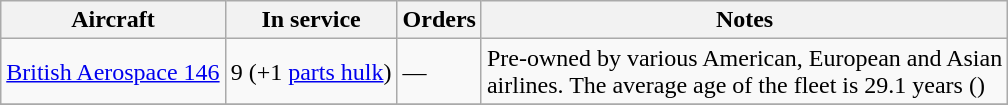<table class="wikitable">
<tr>
<th>Aircraft</th>
<th>In service</th>
<th>Orders</th>
<th>Notes</th>
</tr>
<tr>
<td><a href='#'>British Aerospace 146</a></td>
<td>9 (+1 <a href='#'>parts hulk</a>)</td>
<td>—</td>
<td>Pre-owned by various American, European and Asian<br>airlines. The average age of the fleet is 29.1 years ()</td>
</tr>
<tr>
</tr>
</table>
